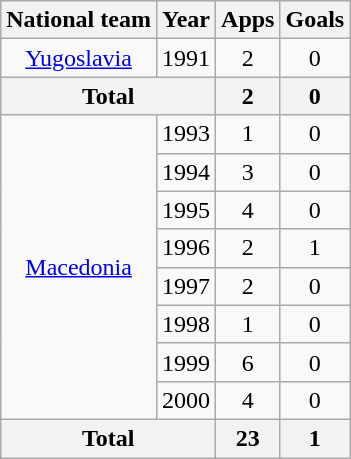<table class="wikitable" style="text-align:center">
<tr>
<th>National team</th>
<th>Year</th>
<th>Apps</th>
<th>Goals</th>
</tr>
<tr>
<td><a href='#'>Yugoslavia</a></td>
<td>1991</td>
<td>2</td>
<td>0</td>
</tr>
<tr>
<th colspan="2">Total</th>
<th>2</th>
<th>0</th>
</tr>
<tr>
<td rowspan="8"><a href='#'>Macedonia</a></td>
<td>1993</td>
<td>1</td>
<td>0</td>
</tr>
<tr>
<td>1994</td>
<td>3</td>
<td>0</td>
</tr>
<tr>
<td>1995</td>
<td>4</td>
<td>0</td>
</tr>
<tr>
<td>1996</td>
<td>2</td>
<td>1</td>
</tr>
<tr>
<td>1997</td>
<td>2</td>
<td>0</td>
</tr>
<tr>
<td>1998</td>
<td>1</td>
<td>0</td>
</tr>
<tr>
<td>1999</td>
<td>6</td>
<td>0</td>
</tr>
<tr>
<td>2000</td>
<td>4</td>
<td>0</td>
</tr>
<tr>
<th colspan="2">Total</th>
<th>23</th>
<th>1</th>
</tr>
</table>
